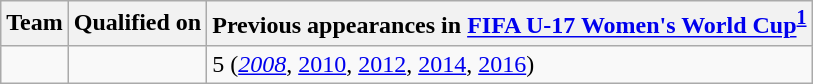<table class="wikitable sortable">
<tr>
<th>Team</th>
<th>Qualified on</th>
<th data-sort-type="number">Previous appearances in <a href='#'>FIFA U-17 Women's World Cup</a><sup><strong><a href='#'>1</a></strong></sup></th>
</tr>
<tr>
<td></td>
<td></td>
<td>5 (<em><a href='#'>2008</a></em>, <a href='#'>2010</a>, <a href='#'>2012</a>, <a href='#'>2014</a>, <a href='#'>2016</a>)</td>
</tr>
</table>
